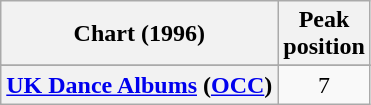<table class="wikitable sortable plainrowheaders" style="text-align:center;" border="1">
<tr>
<th scope="col">Chart (1996)</th>
<th scope="col">Peak<br>position</th>
</tr>
<tr>
</tr>
<tr>
<th scope="row"><a href='#'>UK Dance Albums</a> (<a href='#'>OCC</a>)</th>
<td>7</td>
</tr>
</table>
